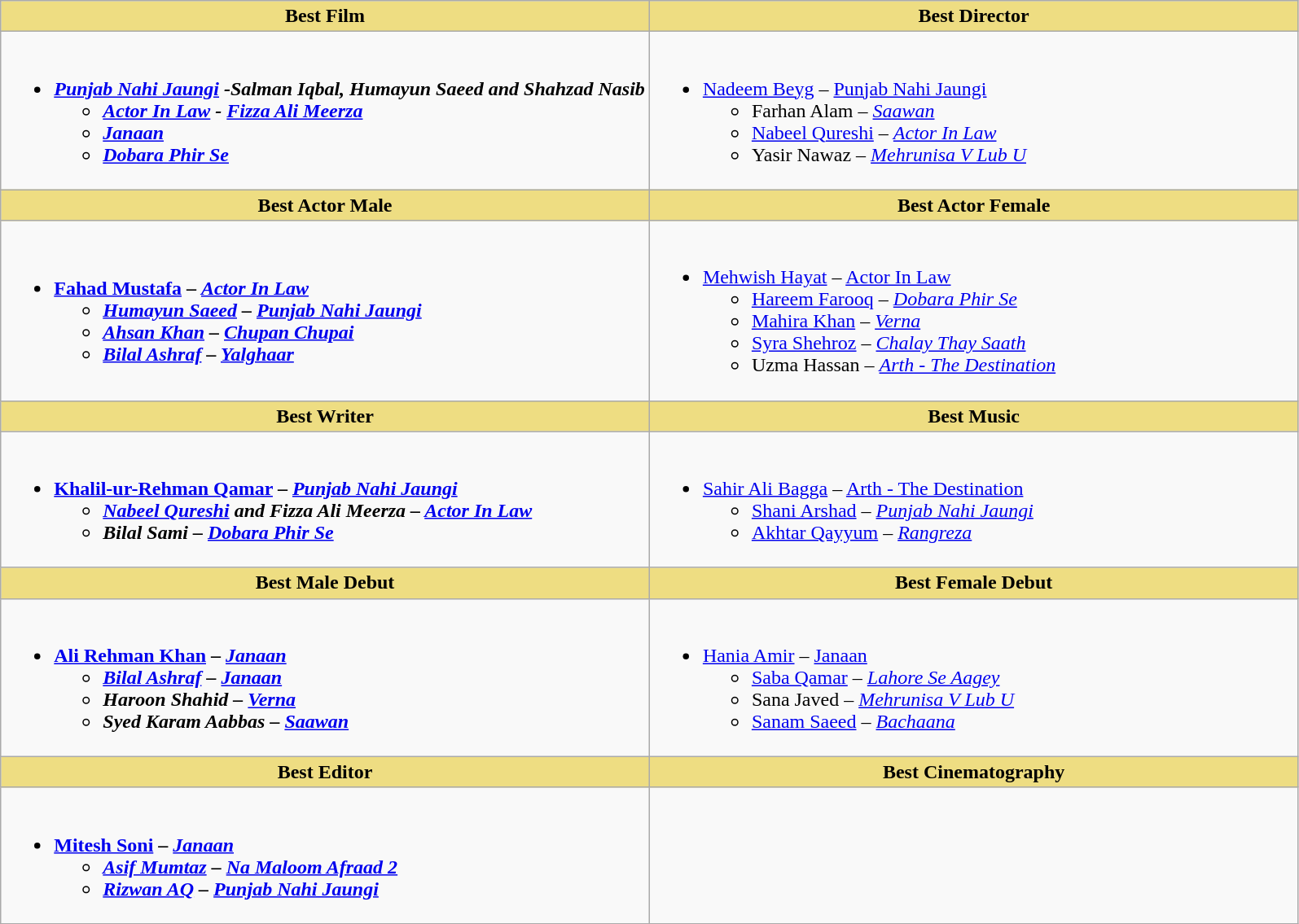<table class="wikitable">
<tr>
<th style="background:#EEDD82; width:50%;">Best Film</th>
<th style="background:#EEDD82; width:50%;">Best Director</th>
</tr>
<tr>
<td valign="top"><br><ul><li><strong><em><a href='#'>Punjab Nahi Jaungi</a><em> -Salman Iqbal, Humayun Saeed and Shahzad Nasib<strong><ul><li><a href='#'>Actor In Law</a> - <a href='#'>Fizza Ali Meerza</a></li><li><a href='#'>Janaan</a></li><li><a href='#'>Dobara Phir Se</a></li></ul></li></ul></td>
<td valign="top"><br><ul><li></strong><a href='#'>Nadeem Beyg</a> – </em><a href='#'>Punjab Nahi Jaungi</a></em></strong><ul><li>Farhan Alam – <em><a href='#'>Saawan</a></em></li><li><a href='#'>Nabeel Qureshi</a> – <em><a href='#'>Actor In Law</a></em></li><li>Yasir Nawaz – <em><a href='#'>Mehrunisa V Lub U</a></em></li></ul></li></ul></td>
</tr>
<tr>
<th style="background:#EEDD82;">Best Actor Male</th>
<th style="background:#EEDD82;">Best Actor Female</th>
</tr>
<tr>
<td><br><ul><li><strong><a href='#'>Fahad Mustafa</a> – <em><a href='#'>Actor In Law</a><strong><em><ul><li><a href='#'>Humayun Saeed</a> – </em><a href='#'>Punjab Nahi Jaungi</a><em></li><li><a href='#'>Ahsan Khan</a> – </em><a href='#'>Chupan Chupai</a><em></li><li><a href='#'>Bilal Ashraf</a> – </em><a href='#'>Yalghaar</a><em></li></ul></li></ul></td>
<td><br><ul><li></strong><a href='#'>Mehwish Hayat</a> – </em><a href='#'>Actor In Law</a></em></strong><ul><li><a href='#'>Hareem Farooq</a> – <em><a href='#'>Dobara Phir Se</a></em></li><li><a href='#'>Mahira Khan</a> – <em><a href='#'>Verna</a></em></li><li><a href='#'>Syra Shehroz</a> – <em><a href='#'>Chalay Thay Saath</a></em></li><li>Uzma Hassan – <em><a href='#'>Arth - The Destination</a></em></li></ul></li></ul></td>
</tr>
<tr>
<th style="background:#EEDD82;">Best Writer</th>
<th style="background:#EEDD82;">Best Music</th>
</tr>
<tr>
<td><br><ul><li><strong><a href='#'>Khalil-ur-Rehman Qamar</a> – <em><a href='#'>Punjab Nahi Jaungi</a><strong><em><ul><li><a href='#'>Nabeel Qureshi</a> and Fizza Ali Meerza – </em><a href='#'>Actor In Law</a><em></li><li>Bilal Sami – </em><a href='#'>Dobara Phir Se</a><em></li></ul></li></ul></td>
<td><br><ul><li></strong><a href='#'>Sahir Ali Bagga</a> – </em><a href='#'>Arth - The Destination</a></em></strong><ul><li><a href='#'>Shani Arshad</a> – <em><a href='#'>Punjab Nahi Jaungi</a></em></li><li><a href='#'>Akhtar Qayyum</a> – <em><a href='#'>Rangreza</a></em></li></ul></li></ul></td>
</tr>
<tr>
<th style="background:#EEDD82;">Best Male Debut</th>
<th style="background:#EEDD82;">Best Female Debut</th>
</tr>
<tr>
<td><br><ul><li><strong><a href='#'>Ali Rehman Khan</a> – <em><a href='#'>Janaan</a><strong><em><ul><li><a href='#'>Bilal Ashraf</a> – </em><a href='#'>Janaan</a><em></li><li>Haroon Shahid – </em><a href='#'>Verna</a><em></li><li>Syed Karam Aabbas – </em><a href='#'>Saawan</a><em></li></ul></li></ul></td>
<td><br><ul><li></strong><a href='#'>Hania Amir</a> –  </em><a href='#'>Janaan</a></em></strong><ul><li><a href='#'>Saba Qamar</a> – <em><a href='#'>Lahore Se Aagey</a></em></li><li>Sana Javed – <em><a href='#'>Mehrunisa V Lub U</a></em></li><li><a href='#'>Sanam Saeed</a> – <em><a href='#'>Bachaana</a></em></li></ul></li></ul></td>
</tr>
<tr>
<th style="background:#EEDD82;">Best Editor</th>
<th style="background:#EEDD82;">Best Cinematography</th>
</tr>
<tr>
<td><br><ul><li><strong><a href='#'>Mitesh Soni</a> – <em><a href='#'>Janaan</a><strong><em><ul><li><a href='#'>Asif Mumtaz</a> – <a href='#'>Na Maloom Afraad 2</a></li><li><a href='#'>Rizwan AQ</a> – <a href='#'>Punjab Nahi Jaungi</a></li></ul></li></ul></td>
</tr>
</table>
